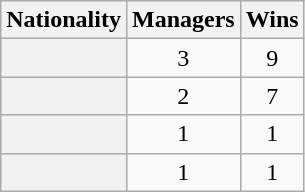<table class="wikitable sortable plainrowheaders" style=text-align:center>
<tr>
<th scope=col>Nationality</th>
<th scope=col>Managers</th>
<th scope=col>Wins</th>
</tr>
<tr>
<th scope=row></th>
<td>3</td>
<td>9</td>
</tr>
<tr>
<th scope=row></th>
<td>2</td>
<td>7</td>
</tr>
<tr>
<th scope=row></th>
<td>1</td>
<td>1</td>
</tr>
<tr>
<th scope=row></th>
<td>1</td>
<td>1</td>
</tr>
</table>
